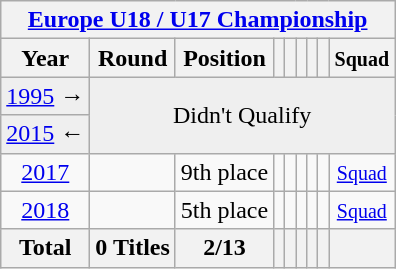<table class="wikitable" style="text-align: center;">
<tr>
<th colspan=9><a href='#'>Europe U18 / U17 Championship</a></th>
</tr>
<tr>
<th>Year</th>
<th>Round</th>
<th>Position</th>
<th></th>
<th></th>
<th></th>
<th></th>
<th></th>
<th><small>Squad</small></th>
</tr>
<tr bgcolor="efefef">
<td> <a href='#'>1995</a> →</td>
<td colspan="9" rowspan="2">Didn't Qualify</td>
</tr>
<tr bgcolor="efefef">
<td> <a href='#'>2015</a> ←</td>
</tr>
<tr>
<td> <a href='#'>2017</a></td>
<td></td>
<td>9th place</td>
<td></td>
<td></td>
<td></td>
<td></td>
<td></td>
<td><small> <a href='#'>Squad</a></small></td>
</tr>
<tr>
<td> <a href='#'>2018</a></td>
<td></td>
<td>5th place</td>
<td></td>
<td></td>
<td></td>
<td></td>
<td></td>
<td><small> <a href='#'>Squad</a></small></td>
</tr>
<tr>
<th>Total</th>
<th>0 Titles</th>
<th>2/13</th>
<th></th>
<th></th>
<th></th>
<th></th>
<th></th>
<th></th>
</tr>
</table>
